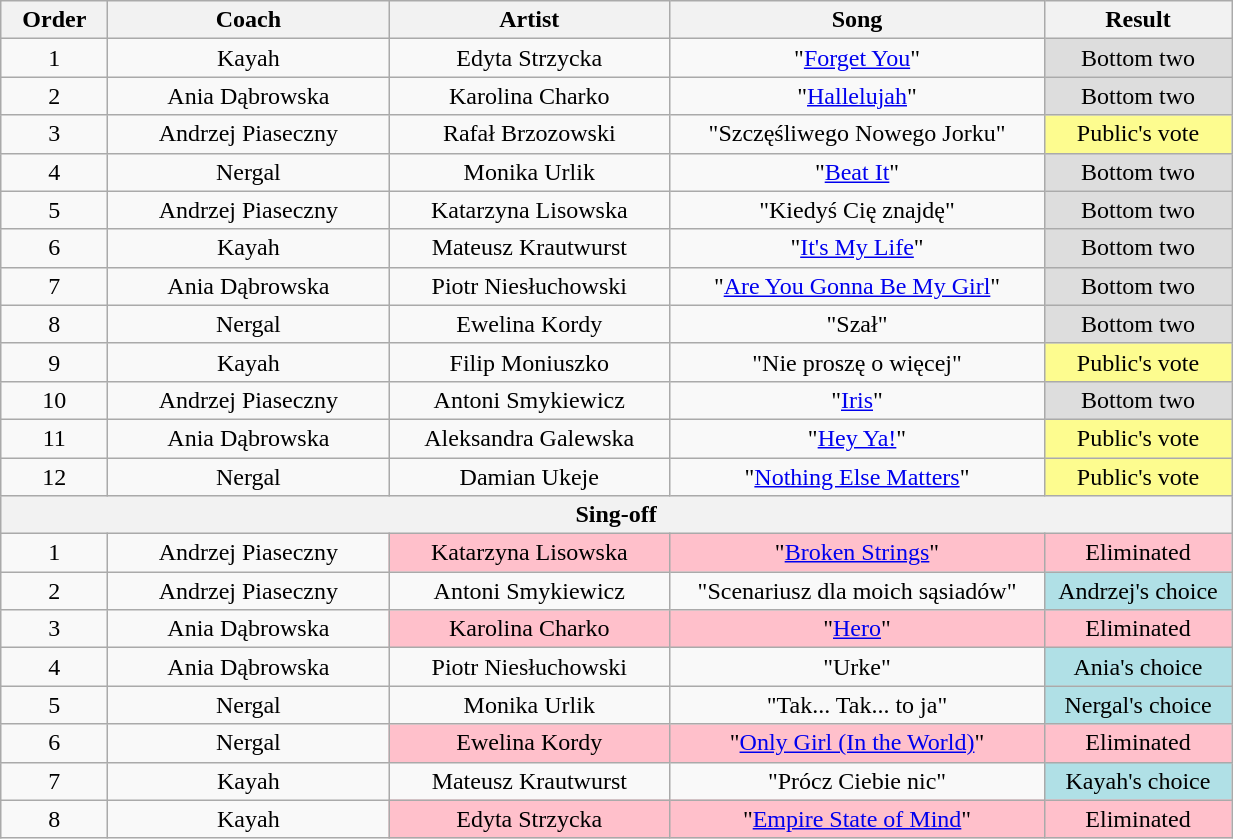<table class="wikitable" style="text-align:center; width:65%;">
<tr>
<th style="width:5%;">Order</th>
<th style="width:15%;">Coach</th>
<th style="width:15%;">Artist</th>
<th style="width:20%;">Song</th>
<th style="width:10%;">Result</th>
</tr>
<tr>
<td>1</td>
<td>Kayah</td>
<td>Edyta Strzycka</td>
<td>"<a href='#'>Forget You</a>"</td>
<td style="background:#ddd;">Bottom two</td>
</tr>
<tr>
<td>2</td>
<td>Ania Dąbrowska</td>
<td>Karolina Charko</td>
<td>"<a href='#'>Hallelujah</a>"</td>
<td style="background:#ddd;">Bottom two</td>
</tr>
<tr>
<td>3</td>
<td>Andrzej Piaseczny</td>
<td>Rafał Brzozowski</td>
<td>"Szczęśliwego Nowego Jorku"</td>
<td style="background:#fdfc8f;">Public's vote</td>
</tr>
<tr>
<td>4</td>
<td>Nergal</td>
<td>Monika Urlik</td>
<td>"<a href='#'>Beat It</a>"</td>
<td style="background:#ddd;">Bottom two</td>
</tr>
<tr>
<td>5</td>
<td>Andrzej Piaseczny</td>
<td>Katarzyna Lisowska</td>
<td>"Kiedyś Cię znajdę"</td>
<td style="background:#ddd;">Bottom two</td>
</tr>
<tr>
<td>6</td>
<td>Kayah</td>
<td>Mateusz Krautwurst</td>
<td>"<a href='#'>It's My Life</a>"</td>
<td style="background:#ddd;">Bottom two</td>
</tr>
<tr>
<td>7</td>
<td>Ania Dąbrowska</td>
<td>Piotr Niesłuchowski</td>
<td>"<a href='#'>Are You Gonna Be My Girl</a>"</td>
<td style="background:#ddd;">Bottom two</td>
</tr>
<tr>
<td>8</td>
<td>Nergal</td>
<td>Ewelina Kordy</td>
<td>"Szał"</td>
<td style="background:#ddd;">Bottom two</td>
</tr>
<tr>
<td>9</td>
<td>Kayah</td>
<td>Filip Moniuszko</td>
<td>"Nie proszę o więcej"</td>
<td style="background:#fdfc8f;">Public's vote</td>
</tr>
<tr>
<td>10</td>
<td>Andrzej Piaseczny</td>
<td>Antoni Smykiewicz</td>
<td>"<a href='#'>Iris</a>"</td>
<td style="background:#ddd;">Bottom two</td>
</tr>
<tr>
<td>11</td>
<td>Ania Dąbrowska</td>
<td>Aleksandra Galewska</td>
<td>"<a href='#'>Hey Ya!</a>"</td>
<td style="background:#fdfc8f;">Public's vote</td>
</tr>
<tr>
<td>12</td>
<td>Nergal</td>
<td>Damian Ukeje</td>
<td>"<a href='#'>Nothing Else Matters</a>"</td>
<td style="background:#fdfc8f;">Public's vote</td>
</tr>
<tr>
<th colspan="5">Sing-off</th>
</tr>
<tr>
<td>1</td>
<td>Andrzej Piaseczny</td>
<td style="background:pink;">Katarzyna Lisowska</td>
<td style="background:pink;">"<a href='#'>Broken Strings</a>"</td>
<td style="background:pink;">Eliminated</td>
</tr>
<tr>
<td>2</td>
<td>Andrzej Piaseczny</td>
<td>Antoni Smykiewicz</td>
<td>"Scenariusz dla moich sąsiadów"</td>
<td style="background:#B0E0E6;">Andrzej's choice</td>
</tr>
<tr>
<td>3</td>
<td>Ania Dąbrowska</td>
<td style="background:pink;">Karolina Charko</td>
<td style="background:pink;">"<a href='#'>Hero</a>"</td>
<td style="background:pink;">Eliminated</td>
</tr>
<tr>
<td>4</td>
<td>Ania Dąbrowska</td>
<td>Piotr Niesłuchowski</td>
<td>"Urke"</td>
<td style="background:#B0E0E6;">Ania's choice</td>
</tr>
<tr>
<td>5</td>
<td>Nergal</td>
<td>Monika Urlik</td>
<td>"Tak... Tak... to ja"</td>
<td style="background:#B0E0E6;">Nergal's choice</td>
</tr>
<tr>
<td>6</td>
<td>Nergal</td>
<td style="background:pink;">Ewelina Kordy</td>
<td style="background:pink;">"<a href='#'>Only Girl (In the World)</a>"</td>
<td style="background:pink;">Eliminated</td>
</tr>
<tr>
<td>7</td>
<td>Kayah</td>
<td>Mateusz Krautwurst</td>
<td>"Prócz Ciebie nic"</td>
<td style="background:#B0E0E6;">Kayah's choice</td>
</tr>
<tr>
<td>8</td>
<td>Kayah</td>
<td style="background:pink;">Edyta Strzycka</td>
<td style="background:pink;">"<a href='#'>Empire State of Mind</a>"</td>
<td style="background:pink;">Eliminated</td>
</tr>
</table>
